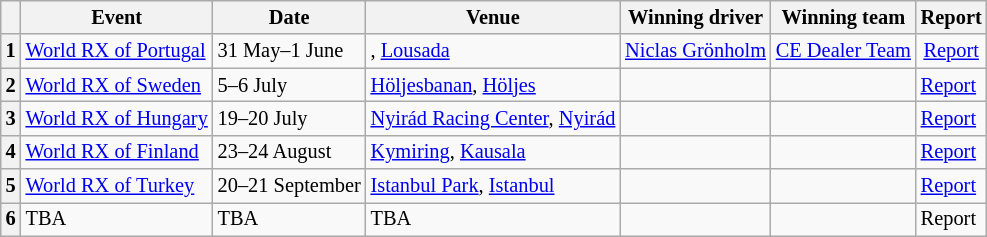<table class="wikitable" style="font-size:85%;">
<tr>
<th></th>
<th>Event</th>
<th>Date</th>
<th>Venue</th>
<th>Winning driver</th>
<th>Winning team</th>
<th>Report</th>
</tr>
<tr>
<th>1</th>
<td> <a href='#'>World RX of Portugal</a></td>
<td>31 May–1 June</td>
<td>, <a href='#'>Lousada</a></td>
<td> <a href='#'>Niclas Grönholm</a></td>
<td> <a href='#'>CE Dealer Team</a></td>
<td align="center"><a href='#'>Report</a></td>
</tr>
<tr>
<th>2</th>
<td> <a href='#'>World RX of Sweden</a></td>
<td>5–6 July</td>
<td><a href='#'>Höljesbanan</a>, <a href='#'>Höljes</a></td>
<td></td>
<td></td>
<td><a href='#'>Report</a></td>
</tr>
<tr>
<th>3</th>
<td> <a href='#'>World RX of Hungary</a></td>
<td>19–20 July</td>
<td><a href='#'>Nyirád Racing Center</a>, <a href='#'>Nyirád</a></td>
<td></td>
<td></td>
<td><a href='#'>Report</a></td>
</tr>
<tr>
<th>4</th>
<td> <a href='#'>World RX of Finland</a></td>
<td>23–24 August</td>
<td><a href='#'>Kymiring</a>, <a href='#'>Kausala</a></td>
<td></td>
<td></td>
<td><a href='#'>Report</a></td>
</tr>
<tr>
<th>5</th>
<td> <a href='#'>World RX of Turkey</a></td>
<td>20–21 September</td>
<td><a href='#'>Istanbul Park</a>, <a href='#'>Istanbul</a></td>
<td></td>
<td></td>
<td><a href='#'>Report</a></td>
</tr>
<tr>
<th>6</th>
<td> TBA</td>
<td>TBA</td>
<td> TBA</td>
<td></td>
<td></td>
<td>Report</td>
</tr>
</table>
